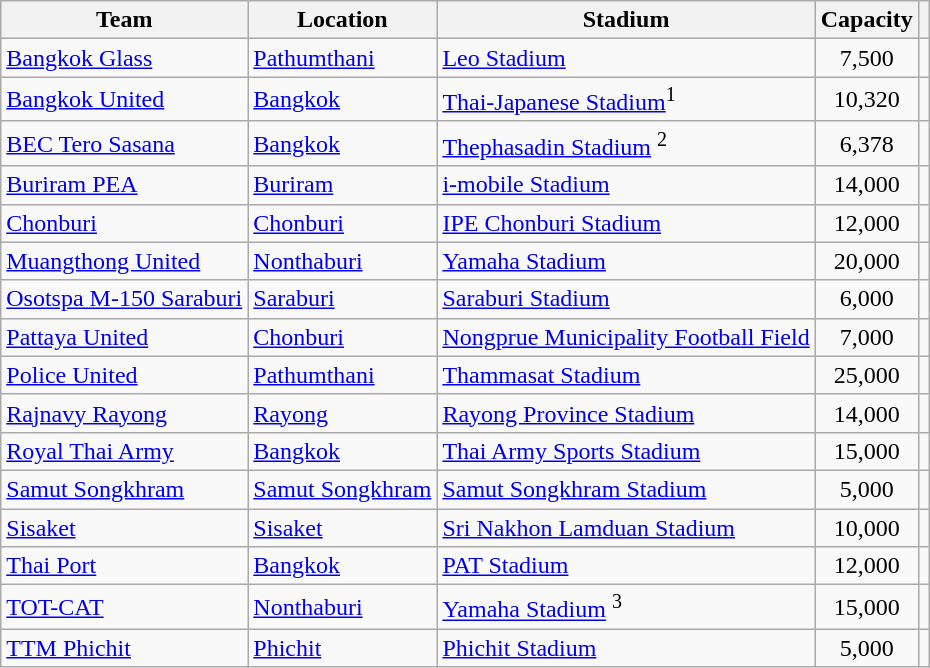<table class="wikitable sortable">
<tr>
<th>Team</th>
<th>Location</th>
<th>Stadium</th>
<th>Capacity</th>
<th class="unsortable"></th>
</tr>
<tr>
<td><a href='#'>Bangkok Glass</a></td>
<td><a href='#'>Pathumthani</a></td>
<td><a href='#'>Leo Stadium</a></td>
<td align="center">7,500</td>
<td></td>
</tr>
<tr>
<td><a href='#'>Bangkok United</a></td>
<td><a href='#'>Bangkok</a></td>
<td><a href='#'>Thai-Japanese Stadium</a><sup>1</sup></td>
<td align="center">10,320</td>
<td></td>
</tr>
<tr>
<td><a href='#'>BEC Tero Sasana</a></td>
<td><a href='#'>Bangkok</a></td>
<td><a href='#'>Thephasadin Stadium</a> <sup>2</sup></td>
<td align="center">6,378</td>
<td></td>
</tr>
<tr>
<td><a href='#'>Buriram PEA</a></td>
<td><a href='#'>Buriram</a></td>
<td><a href='#'>i-mobile Stadium</a></td>
<td align="center">14,000</td>
<td></td>
</tr>
<tr>
<td><a href='#'>Chonburi</a></td>
<td><a href='#'>Chonburi</a></td>
<td><a href='#'>IPE Chonburi Stadium</a></td>
<td align="center">12,000</td>
<td></td>
</tr>
<tr>
<td><a href='#'>Muangthong United</a></td>
<td><a href='#'>Nonthaburi</a></td>
<td><a href='#'>Yamaha Stadium</a></td>
<td align="center">20,000</td>
<td></td>
</tr>
<tr>
<td><a href='#'>Osotspa M-150 Saraburi</a></td>
<td><a href='#'>Saraburi</a></td>
<td><a href='#'>Saraburi Stadium</a></td>
<td align="center">6,000</td>
<td></td>
</tr>
<tr>
<td><a href='#'>Pattaya United</a></td>
<td><a href='#'>Chonburi</a></td>
<td><a href='#'>Nongprue Municipality Football Field</a></td>
<td align="center">7,000</td>
<td></td>
</tr>
<tr>
<td><a href='#'>Police United</a></td>
<td><a href='#'>Pathumthani</a></td>
<td><a href='#'>Thammasat Stadium</a></td>
<td align="center">25,000</td>
<td></td>
</tr>
<tr>
<td><a href='#'>Rajnavy Rayong</a></td>
<td><a href='#'>Rayong</a></td>
<td><a href='#'>Rayong Province Stadium</a></td>
<td align="center">14,000</td>
<td></td>
</tr>
<tr>
<td><a href='#'>Royal Thai Army</a></td>
<td><a href='#'>Bangkok</a></td>
<td><a href='#'>Thai Army Sports Stadium</a></td>
<td align="center">15,000</td>
<td></td>
</tr>
<tr>
<td><a href='#'>Samut Songkhram</a></td>
<td><a href='#'>Samut Songkhram</a></td>
<td><a href='#'>Samut Songkhram Stadium</a></td>
<td align="center">5,000</td>
<td></td>
</tr>
<tr>
<td><a href='#'>Sisaket</a></td>
<td><a href='#'>Sisaket</a></td>
<td><a href='#'>Sri Nakhon Lamduan Stadium</a></td>
<td align="center">10,000</td>
<td></td>
</tr>
<tr>
<td><a href='#'>Thai Port</a></td>
<td><a href='#'>Bangkok</a></td>
<td><a href='#'>PAT Stadium</a></td>
<td align="center">12,000</td>
<td></td>
</tr>
<tr>
<td><a href='#'>TOT-CAT</a></td>
<td><a href='#'>Nonthaburi</a></td>
<td><a href='#'>Yamaha Stadium</a> <sup>3</sup></td>
<td align="center">15,000</td>
<td></td>
</tr>
<tr>
<td><a href='#'>TTM Phichit</a></td>
<td><a href='#'>Phichit</a></td>
<td><a href='#'>Phichit Stadium</a></td>
<td align="center">5,000</td>
<td></td>
</tr>
</table>
